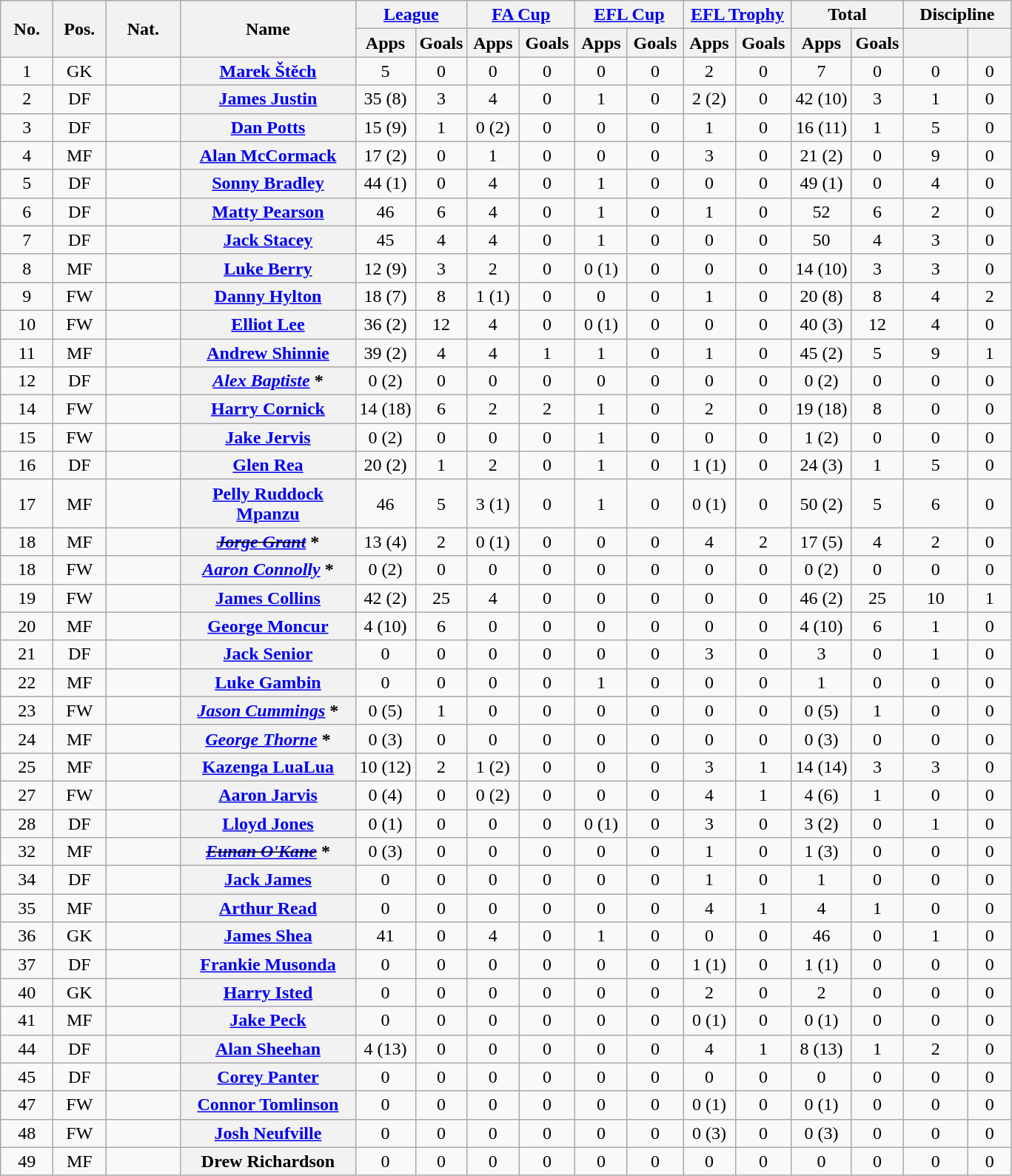<table class="wikitable plainrowheaders" style=text-align:center>
<tr>
<th rowspan=2 width=40>No.</th>
<th rowspan=2 width=40>Pos.</th>
<th rowspan=2 width=60>Nat.</th>
<th rowspan=2 width=150 scope=col>Name</th>
<th colspan=2 width=90><a href='#'>League</a></th>
<th colspan=2 width=90><a href='#'>FA Cup</a></th>
<th colspan=2 width=90><a href='#'>EFL Cup</a></th>
<th colspan=2 width=90><a href='#'>EFL Trophy</a></th>
<th colspan=2 width=90>Total</th>
<th colspan=2 width=90>Discipline</th>
</tr>
<tr>
<th scope=col>Apps</th>
<th scope=col>Goals</th>
<th scope=col>Apps</th>
<th scope=col>Goals</th>
<th scope=col>Apps</th>
<th scope=col>Goals</th>
<th scope=col>Apps</th>
<th scope=col>Goals</th>
<th scope=col>Apps</th>
<th scope=col>Goals</th>
<th scope=col></th>
<th scope=col></th>
</tr>
<tr>
<td>1</td>
<td>GK</td>
<td align=left></td>
<th scope=row><a href='#'>Marek Štěch</a></th>
<td>5</td>
<td>0</td>
<td>0</td>
<td>0</td>
<td>0</td>
<td>0</td>
<td>2</td>
<td>0</td>
<td>7</td>
<td>0</td>
<td>0</td>
<td>0</td>
</tr>
<tr>
<td>2</td>
<td>DF</td>
<td align=left></td>
<th scope=row><a href='#'>James Justin</a></th>
<td>35 (8)</td>
<td>3</td>
<td>4</td>
<td>0</td>
<td>1</td>
<td>0</td>
<td>2 (2)</td>
<td>0</td>
<td>42 (10)</td>
<td>3</td>
<td>1</td>
<td>0</td>
</tr>
<tr>
<td>3</td>
<td>DF</td>
<td align=left></td>
<th scope=row><a href='#'>Dan Potts</a></th>
<td>15 (9)</td>
<td>1</td>
<td>0 (2)</td>
<td>0</td>
<td>0</td>
<td>0</td>
<td>1</td>
<td>0</td>
<td>16 (11)</td>
<td>1</td>
<td>5</td>
<td>0</td>
</tr>
<tr>
<td>4</td>
<td>MF</td>
<td align=left></td>
<th scope=row><a href='#'>Alan McCormack</a></th>
<td>17 (2)</td>
<td>0</td>
<td>1</td>
<td>0</td>
<td>0</td>
<td>0</td>
<td>3</td>
<td>0</td>
<td>21 (2)</td>
<td>0</td>
<td>9</td>
<td>0</td>
</tr>
<tr>
<td>5</td>
<td>DF</td>
<td align=left></td>
<th scope=row><a href='#'>Sonny Bradley</a></th>
<td>44 (1)</td>
<td>0</td>
<td>4</td>
<td>0</td>
<td>1</td>
<td>0</td>
<td>0</td>
<td>0</td>
<td>49 (1)</td>
<td>0</td>
<td>4</td>
<td>0</td>
</tr>
<tr>
<td>6</td>
<td>DF</td>
<td align=left></td>
<th scope=row><a href='#'>Matty Pearson</a></th>
<td>46</td>
<td>6</td>
<td>4</td>
<td>0</td>
<td>1</td>
<td>0</td>
<td>1</td>
<td>0</td>
<td>52</td>
<td>6</td>
<td>2</td>
<td>0</td>
</tr>
<tr>
<td>7</td>
<td>DF</td>
<td align=left></td>
<th scope=row><a href='#'>Jack Stacey</a></th>
<td>45</td>
<td>4</td>
<td>4</td>
<td>0</td>
<td>1</td>
<td>0</td>
<td>0</td>
<td>0</td>
<td>50</td>
<td>4</td>
<td>3</td>
<td>0</td>
</tr>
<tr>
<td>8</td>
<td>MF</td>
<td align=left></td>
<th scope=row><a href='#'>Luke Berry</a></th>
<td>12 (9)</td>
<td>3</td>
<td>2</td>
<td>0</td>
<td>0 (1)</td>
<td>0</td>
<td>0</td>
<td>0</td>
<td>14 (10)</td>
<td>3</td>
<td>3</td>
<td>0</td>
</tr>
<tr>
<td>9</td>
<td>FW</td>
<td align=left></td>
<th scope=row><a href='#'>Danny Hylton</a></th>
<td>18 (7)</td>
<td>8</td>
<td>1 (1)</td>
<td>0</td>
<td>0</td>
<td>0</td>
<td>1</td>
<td>0</td>
<td>20 (8)</td>
<td>8</td>
<td>4</td>
<td>2</td>
</tr>
<tr>
<td>10</td>
<td>FW</td>
<td align=left></td>
<th scope=row><a href='#'>Elliot Lee</a></th>
<td>36 (2)</td>
<td>12</td>
<td>4</td>
<td>0</td>
<td>0 (1)</td>
<td>0</td>
<td>0</td>
<td>0</td>
<td>40 (3)</td>
<td>12</td>
<td>4</td>
<td>0</td>
</tr>
<tr>
<td>11</td>
<td>MF</td>
<td align=left></td>
<th scope=row><a href='#'>Andrew Shinnie</a></th>
<td>39 (2)</td>
<td>4</td>
<td>4</td>
<td>1</td>
<td>1</td>
<td>0</td>
<td>1</td>
<td>0</td>
<td>45 (2)</td>
<td>5</td>
<td>9</td>
<td>1</td>
</tr>
<tr>
<td>12</td>
<td>DF</td>
<td align=left></td>
<th scope=row><em><a href='#'>Alex Baptiste</a></em> *</th>
<td>0 (2)</td>
<td>0</td>
<td>0</td>
<td>0</td>
<td>0</td>
<td>0</td>
<td>0</td>
<td>0</td>
<td>0 (2)</td>
<td>0</td>
<td>0</td>
<td>0</td>
</tr>
<tr>
<td>14</td>
<td>FW</td>
<td align=left></td>
<th scope=row><a href='#'>Harry Cornick</a></th>
<td>14 (18)</td>
<td>6</td>
<td>2</td>
<td>2</td>
<td>1</td>
<td>0</td>
<td>2</td>
<td>0</td>
<td>19 (18)</td>
<td>8</td>
<td>0</td>
<td>0</td>
</tr>
<tr>
<td>15</td>
<td>FW</td>
<td align=left></td>
<th scope=row><a href='#'>Jake Jervis</a></th>
<td>0 (2)</td>
<td>0</td>
<td>0</td>
<td>0</td>
<td>1</td>
<td>0</td>
<td>0</td>
<td>0</td>
<td>1 (2)</td>
<td>0</td>
<td>0</td>
<td>0</td>
</tr>
<tr>
<td>16</td>
<td>DF</td>
<td align=left></td>
<th scope=row><a href='#'>Glen Rea</a></th>
<td>20 (2)</td>
<td>1</td>
<td>2</td>
<td>0</td>
<td>1</td>
<td>0</td>
<td>1 (1)</td>
<td>0</td>
<td>24 (3)</td>
<td>1</td>
<td>5</td>
<td>0</td>
</tr>
<tr>
<td>17</td>
<td>MF</td>
<td align=left></td>
<th scope=row><a href='#'>Pelly Ruddock Mpanzu</a></th>
<td>46</td>
<td>5</td>
<td>3 (1)</td>
<td>0</td>
<td>1</td>
<td>0</td>
<td>0 (1)</td>
<td>0</td>
<td>50 (2)</td>
<td>5</td>
<td>6</td>
<td>0</td>
</tr>
<tr>
<td>18</td>
<td>MF</td>
<td align=left></td>
<th scope=row><s><em><a href='#'>Jorge Grant</a></em></s> * </th>
<td>13 (4)</td>
<td>2</td>
<td>0 (1)</td>
<td>0</td>
<td>0</td>
<td>0</td>
<td>4</td>
<td>2</td>
<td>17 (5)</td>
<td>4</td>
<td>2</td>
<td>0</td>
</tr>
<tr>
<td>18</td>
<td>FW</td>
<td align=left></td>
<th scope=row><em><a href='#'>Aaron Connolly</a></em> *</th>
<td>0 (2)</td>
<td>0</td>
<td>0</td>
<td>0</td>
<td>0</td>
<td>0</td>
<td>0</td>
<td>0</td>
<td>0 (2)</td>
<td>0</td>
<td>0</td>
<td>0</td>
</tr>
<tr>
<td>19</td>
<td>FW</td>
<td align=left></td>
<th scope=row><a href='#'>James Collins</a></th>
<td>42 (2)</td>
<td>25</td>
<td>4</td>
<td>0</td>
<td>0</td>
<td>0</td>
<td>0</td>
<td>0</td>
<td>46 (2)</td>
<td>25</td>
<td>10</td>
<td>1</td>
</tr>
<tr>
<td>20</td>
<td>MF</td>
<td align=left></td>
<th scope=row><a href='#'>George Moncur</a></th>
<td>4 (10)</td>
<td>6</td>
<td>0</td>
<td>0</td>
<td>0</td>
<td>0</td>
<td>0</td>
<td>0</td>
<td>4 (10)</td>
<td>6</td>
<td>1</td>
<td>0</td>
</tr>
<tr>
<td>21</td>
<td>DF</td>
<td align=left></td>
<th scope=row><a href='#'>Jack Senior</a></th>
<td>0</td>
<td>0</td>
<td>0</td>
<td>0</td>
<td>0</td>
<td>0</td>
<td>3</td>
<td>0</td>
<td>3</td>
<td>0</td>
<td>1</td>
<td>0</td>
</tr>
<tr>
<td>22</td>
<td>MF</td>
<td align=left></td>
<th scope=row><a href='#'>Luke Gambin</a></th>
<td>0</td>
<td>0</td>
<td>0</td>
<td>0</td>
<td>1</td>
<td>0</td>
<td>0</td>
<td>0</td>
<td>1</td>
<td>0</td>
<td>0</td>
<td>0</td>
</tr>
<tr>
<td>23</td>
<td>FW</td>
<td align=left></td>
<th scope=row><em><a href='#'>Jason Cummings</a></em> *</th>
<td>0 (5)</td>
<td>1</td>
<td>0</td>
<td>0</td>
<td>0</td>
<td>0</td>
<td>0</td>
<td>0</td>
<td>0 (5)</td>
<td>1</td>
<td>0</td>
<td>0</td>
</tr>
<tr>
<td>24</td>
<td>MF</td>
<td align=left></td>
<th scope=row><em><a href='#'>George Thorne</a></em> *</th>
<td>0 (3)</td>
<td>0</td>
<td>0</td>
<td>0</td>
<td>0</td>
<td>0</td>
<td>0</td>
<td>0</td>
<td>0 (3)</td>
<td>0</td>
<td>0</td>
<td>0</td>
</tr>
<tr>
<td>25</td>
<td>MF</td>
<td align=left></td>
<th scope=row><a href='#'>Kazenga LuaLua</a></th>
<td>10 (12)</td>
<td>2</td>
<td>1 (2)</td>
<td>0</td>
<td>0</td>
<td>0</td>
<td>3</td>
<td>1</td>
<td>14 (14)</td>
<td>3</td>
<td>3</td>
<td>0</td>
</tr>
<tr>
<td>27</td>
<td>FW</td>
<td align=left></td>
<th scope=row><a href='#'>Aaron Jarvis</a></th>
<td>0 (4)</td>
<td>0</td>
<td>0 (2)</td>
<td>0</td>
<td>0</td>
<td>0</td>
<td>4</td>
<td>1</td>
<td>4 (6)</td>
<td>1</td>
<td>0</td>
<td>0</td>
</tr>
<tr>
<td>28</td>
<td>DF</td>
<td align=left></td>
<th scope=row><a href='#'>Lloyd Jones</a></th>
<td>0 (1)</td>
<td>0</td>
<td>0</td>
<td>0</td>
<td>0 (1)</td>
<td>0</td>
<td>3</td>
<td>0</td>
<td>3 (2)</td>
<td>0</td>
<td>1</td>
<td>0</td>
</tr>
<tr>
<td>32</td>
<td>MF</td>
<td align=left></td>
<th scope=row><s><em><a href='#'>Eunan O'Kane</a></em></s> * </th>
<td>0 (3)</td>
<td>0</td>
<td>0</td>
<td>0</td>
<td>0</td>
<td>0</td>
<td>1</td>
<td>0</td>
<td>1 (3)</td>
<td>0</td>
<td>0</td>
<td>0</td>
</tr>
<tr>
<td>34</td>
<td>DF</td>
<td align=left></td>
<th scope=row><a href='#'>Jack James</a></th>
<td>0</td>
<td>0</td>
<td>0</td>
<td>0</td>
<td>0</td>
<td>0</td>
<td>1</td>
<td>0</td>
<td>1</td>
<td>0</td>
<td>0</td>
<td>0</td>
</tr>
<tr>
<td>35</td>
<td>MF</td>
<td align=left></td>
<th scope=row><a href='#'>Arthur Read</a></th>
<td>0</td>
<td>0</td>
<td>0</td>
<td>0</td>
<td>0</td>
<td>0</td>
<td>4</td>
<td>1</td>
<td>4</td>
<td>1</td>
<td>0</td>
<td>0</td>
</tr>
<tr>
<td>36</td>
<td>GK</td>
<td align=left></td>
<th scope=row><a href='#'>James Shea</a></th>
<td>41</td>
<td>0</td>
<td>4</td>
<td>0</td>
<td>1</td>
<td>0</td>
<td>0</td>
<td>0</td>
<td>46</td>
<td>0</td>
<td>1</td>
<td>0</td>
</tr>
<tr>
<td>37</td>
<td>DF</td>
<td align=left></td>
<th scope=row><a href='#'>Frankie Musonda</a></th>
<td>0</td>
<td>0</td>
<td>0</td>
<td>0</td>
<td>0</td>
<td>0</td>
<td>1 (1)</td>
<td>0</td>
<td>1 (1)</td>
<td>0</td>
<td>0</td>
<td>0</td>
</tr>
<tr>
<td>40</td>
<td>GK</td>
<td align=left></td>
<th scope=row><a href='#'>Harry Isted</a></th>
<td>0</td>
<td>0</td>
<td>0</td>
<td>0</td>
<td>0</td>
<td>0</td>
<td>2</td>
<td>0</td>
<td>2</td>
<td>0</td>
<td>0</td>
<td>0</td>
</tr>
<tr>
<td>41</td>
<td>MF</td>
<td align=left></td>
<th scope=row><a href='#'>Jake Peck</a></th>
<td>0</td>
<td>0</td>
<td>0</td>
<td>0</td>
<td>0</td>
<td>0</td>
<td>0 (1)</td>
<td>0</td>
<td>0 (1)</td>
<td>0</td>
<td>0</td>
<td>0</td>
</tr>
<tr>
<td>44</td>
<td>DF</td>
<td align=left></td>
<th scope=row><a href='#'>Alan Sheehan</a></th>
<td>4 (13)</td>
<td>0</td>
<td>0</td>
<td>0</td>
<td>0</td>
<td>0</td>
<td>4</td>
<td>1</td>
<td>8 (13)</td>
<td>1</td>
<td>2</td>
<td>0</td>
</tr>
<tr>
<td>45</td>
<td>DF</td>
<td align=left></td>
<th scope=row><a href='#'>Corey Panter</a></th>
<td>0</td>
<td>0</td>
<td>0</td>
<td>0</td>
<td>0</td>
<td>0</td>
<td>0</td>
<td>0</td>
<td>0</td>
<td>0</td>
<td>0</td>
<td>0</td>
</tr>
<tr>
<td>47</td>
<td>FW</td>
<td align=left></td>
<th scope=row><a href='#'>Connor Tomlinson</a></th>
<td>0</td>
<td>0</td>
<td>0</td>
<td>0</td>
<td>0</td>
<td>0</td>
<td>0 (1)</td>
<td>0</td>
<td>0 (1)</td>
<td>0</td>
<td>0</td>
<td>0</td>
</tr>
<tr>
<td>48</td>
<td>FW</td>
<td align=left></td>
<th scope=row><a href='#'>Josh Neufville</a></th>
<td>0</td>
<td>0</td>
<td>0</td>
<td>0</td>
<td>0</td>
<td>0</td>
<td>0 (3)</td>
<td>0</td>
<td>0 (3)</td>
<td>0</td>
<td>0</td>
<td>0</td>
</tr>
<tr>
<td>49</td>
<td>MF</td>
<td align=left></td>
<th scope=row>Drew Richardson</th>
<td>0</td>
<td>0</td>
<td>0</td>
<td>0</td>
<td>0</td>
<td>0</td>
<td>0</td>
<td>0</td>
<td>0</td>
<td>0</td>
<td>0</td>
<td>0</td>
</tr>
</table>
